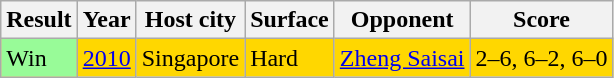<table class="sortable wikitable">
<tr>
<th>Result</th>
<th>Year</th>
<th>Host city</th>
<th>Surface</th>
<th>Opponent</th>
<th>Score</th>
</tr>
<tr style="background:gold;">
<td style="background:#98fb98;">Win</td>
<td><a href='#'>2010</a></td>
<td>Singapore</td>
<td>Hard</td>
<td> <a href='#'>Zheng Saisai</a></td>
<td>2–6, 6–2, 6–0</td>
</tr>
</table>
